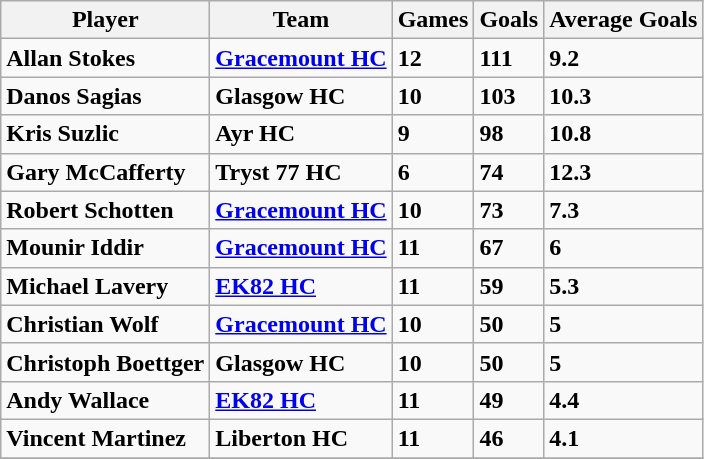<table class="wikitable">
<tr>
<th>Player</th>
<th>Team</th>
<th>Games</th>
<th>Goals</th>
<th>Average Goals</th>
</tr>
<tr>
<td><strong>Allan Stokes</strong></td>
<td><strong><a href='#'>Gracemount HC</a> </strong></td>
<td><strong>12</strong></td>
<td><strong>111</strong></td>
<td><strong>9.2</strong></td>
</tr>
<tr>
<td><strong>Danos Sagias</strong></td>
<td><strong>Glasgow HC</strong></td>
<td><strong>10</strong></td>
<td><strong>103</strong></td>
<td><strong>10.3</strong></td>
</tr>
<tr>
<td><strong>Kris Suzlic</strong></td>
<td><strong>Ayr HC</strong></td>
<td><strong>9</strong></td>
<td><strong>98</strong></td>
<td><strong>10.8</strong></td>
</tr>
<tr>
<td><strong>Gary McCafferty</strong></td>
<td><strong>Tryst 77 HC</strong></td>
<td><strong>6</strong></td>
<td><strong>74</strong></td>
<td><strong>12.3</strong></td>
</tr>
<tr>
<td><strong>Robert Schotten</strong></td>
<td><strong><a href='#'>Gracemount HC</a></strong></td>
<td><strong>10</strong></td>
<td><strong>73</strong></td>
<td><strong>7.3</strong></td>
</tr>
<tr>
<td><strong>Mounir Iddir</strong></td>
<td><strong><a href='#'>Gracemount HC</a></strong></td>
<td><strong>11</strong></td>
<td><strong>67</strong></td>
<td><strong>6</strong></td>
</tr>
<tr>
<td><strong>Michael Lavery</strong></td>
<td><strong><a href='#'>EK82 HC</a></strong></td>
<td><strong>11</strong></td>
<td><strong>59</strong></td>
<td><strong>5.3</strong></td>
</tr>
<tr>
<td><strong>Christian Wolf</strong></td>
<td><strong><a href='#'>Gracemount HC</a></strong></td>
<td><strong>10</strong></td>
<td><strong>50</strong></td>
<td><strong>5</strong></td>
</tr>
<tr>
<td><strong>Christoph Boettger</strong></td>
<td><strong>Glasgow HC</strong></td>
<td><strong>10</strong></td>
<td><strong>50</strong></td>
<td><strong>5</strong></td>
</tr>
<tr>
<td><strong>Andy Wallace</strong></td>
<td><strong><a href='#'>EK82 HC</a></strong></td>
<td><strong>11</strong></td>
<td><strong>49</strong></td>
<td><strong>4.4</strong></td>
</tr>
<tr>
<td><strong>Vincent Martinez</strong></td>
<td><strong>Liberton HC</strong></td>
<td><strong>11</strong></td>
<td><strong>46</strong></td>
<td><strong>4.1</strong></td>
</tr>
<tr>
</tr>
</table>
